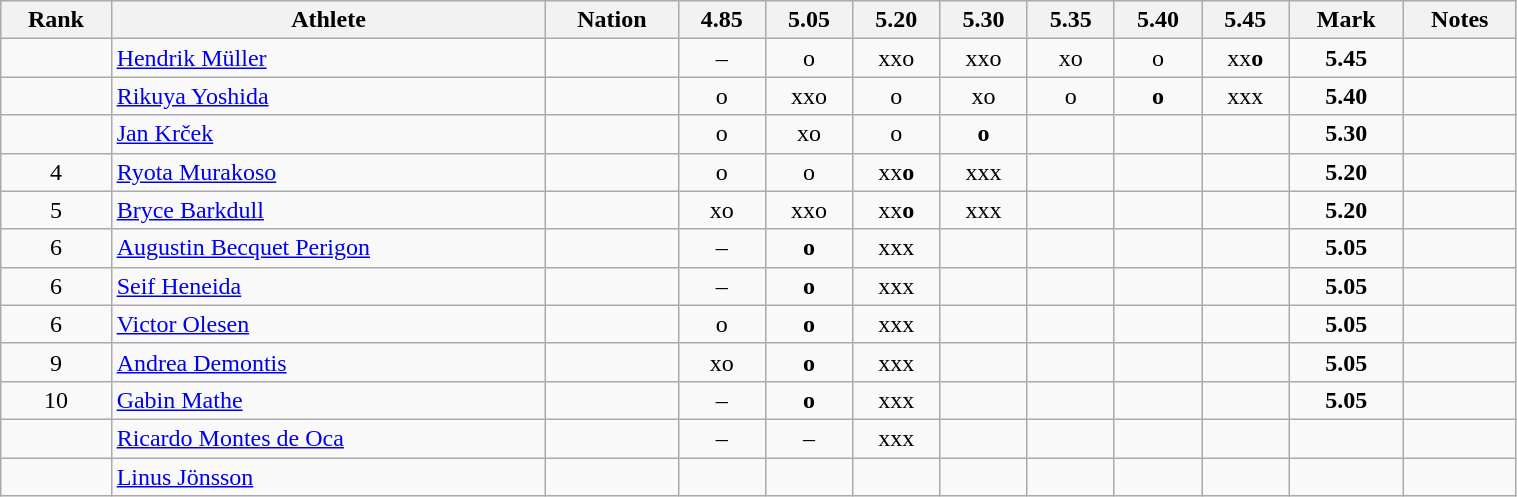<table class="wikitable sortable" style="text-align:center;width: 80%;">
<tr>
<th scope="col">Rank</th>
<th scope="col">Athlete</th>
<th scope="col">Nation</th>
<th scope="col">4.85</th>
<th scope="col">5.05</th>
<th scope="col">5.20</th>
<th scope="col">5.30</th>
<th scope="col">5.35</th>
<th scope="col">5.40</th>
<th scope="col">5.45</th>
<th scope="col">Mark</th>
<th scope="col">Notes</th>
</tr>
<tr>
<td></td>
<td align=left><a href='#'>Hendrik Müller</a></td>
<td align=left></td>
<td>–</td>
<td>o</td>
<td>xxo</td>
<td>xxo</td>
<td>xo</td>
<td>o</td>
<td>xx<strong>o</strong></td>
<td><strong>5.45</strong></td>
<td></td>
</tr>
<tr>
<td></td>
<td align=left><a href='#'>Rikuya Yoshida</a></td>
<td align=left></td>
<td>o</td>
<td>xxo</td>
<td>o</td>
<td>xo</td>
<td>o</td>
<td><strong>o</strong></td>
<td>xxx</td>
<td><strong>5.40</strong></td>
<td></td>
</tr>
<tr>
<td></td>
<td align=left><a href='#'>Jan Krček</a></td>
<td align=left></td>
<td>o</td>
<td>xo</td>
<td>o</td>
<td><strong>o</strong></td>
<td></td>
<td></td>
<td></td>
<td><strong>5.30</strong></td>
<td></td>
</tr>
<tr>
<td>4</td>
<td align=left><a href='#'>Ryota Murakoso</a></td>
<td align=left></td>
<td>o</td>
<td>o</td>
<td>xx<strong>o</strong></td>
<td>xxx</td>
<td></td>
<td></td>
<td></td>
<td><strong>5.20</strong></td>
<td></td>
</tr>
<tr>
<td>5</td>
<td align=left><a href='#'>Bryce Barkdull</a></td>
<td align=left></td>
<td>xo</td>
<td>xxo</td>
<td>xx<strong>o</strong></td>
<td>xxx</td>
<td></td>
<td></td>
<td></td>
<td><strong>5.20</strong></td>
<td></td>
</tr>
<tr>
<td>6</td>
<td align=left><a href='#'>Augustin Becquet Perigon</a></td>
<td align=left></td>
<td>–</td>
<td><strong>o</strong></td>
<td>xxx</td>
<td></td>
<td></td>
<td></td>
<td></td>
<td><strong>5.05</strong></td>
<td></td>
</tr>
<tr>
<td>6</td>
<td align=left><a href='#'>Seif Heneida</a></td>
<td align=left></td>
<td>–</td>
<td><strong>o</strong></td>
<td>xxx</td>
<td></td>
<td></td>
<td></td>
<td></td>
<td><strong>5.05</strong></td>
<td></td>
</tr>
<tr>
<td>6</td>
<td align=left><a href='#'>Victor Olesen</a></td>
<td align=left></td>
<td>o</td>
<td><strong>o</strong></td>
<td>xxx</td>
<td></td>
<td></td>
<td></td>
<td></td>
<td><strong>5.05</strong></td>
<td></td>
</tr>
<tr>
<td>9</td>
<td align=left><a href='#'>Andrea Demontis</a></td>
<td align=left></td>
<td>xo</td>
<td><strong>o</strong></td>
<td>xxx</td>
<td></td>
<td></td>
<td></td>
<td></td>
<td><strong>5.05</strong></td>
<td></td>
</tr>
<tr>
<td>10</td>
<td align=left><a href='#'>Gabin Mathe</a></td>
<td align=left></td>
<td>–</td>
<td><strong>o</strong></td>
<td>xxx</td>
<td></td>
<td></td>
<td></td>
<td></td>
<td><strong>5.05</strong></td>
<td></td>
</tr>
<tr>
<td></td>
<td align=left><a href='#'>Ricardo Montes de Oca</a></td>
<td align=left></td>
<td>–</td>
<td>–</td>
<td>xxx</td>
<td></td>
<td></td>
<td></td>
<td></td>
<td></td>
<td></td>
</tr>
<tr>
<td></td>
<td align=left><a href='#'>Linus Jönsson</a></td>
<td align=left></td>
<td></td>
<td></td>
<td></td>
<td></td>
<td></td>
<td></td>
<td></td>
<td></td>
<td></td>
</tr>
</table>
